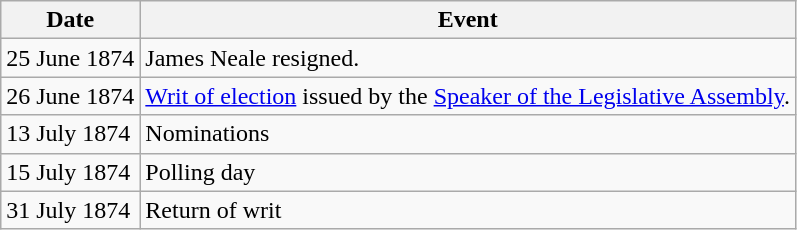<table class="wikitable">
<tr>
<th>Date</th>
<th>Event</th>
</tr>
<tr>
<td>25 June 1874</td>
<td>James Neale resigned.</td>
</tr>
<tr>
<td>26 June 1874</td>
<td><a href='#'>Writ of election</a> issued by the <a href='#'>Speaker of the Legislative Assembly</a>.</td>
</tr>
<tr>
<td>13 July 1874</td>
<td>Nominations</td>
</tr>
<tr>
<td>15 July 1874</td>
<td>Polling day</td>
</tr>
<tr>
<td>31 July 1874</td>
<td>Return of writ</td>
</tr>
</table>
